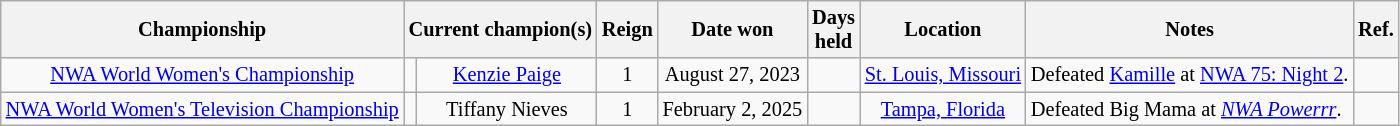<table class="wikitable sortable" style="text-align: center; font-size:85%;">
<tr>
<th>Championship</th>
<th colspan=2>Current champion(s)</th>
<th>Reign</th>
<th>Date won</th>
<th>Days<br>held</th>
<th>Location</th>
<th>Notes</th>
<th>Ref.</th>
</tr>
<tr>
<td align="center"><a href='#'>NWA World Women's Championship</a></td>
<td align="center"></td>
<td align="center"><a href='#'>Kenzie Paige</a></td>
<td align="center">1</td>
<td align="center">August 27, 2023</td>
<td align="center"></td>
<td align="center"><a href='#'>St. Louis, Missouri</a></td>
<td align=left>Defeated <a href='#'>Kamille</a> at <a href='#'>NWA 75: Night 2</a>.</td>
<td align=center></td>
</tr>
<tr>
<td align="center"><a href='#'>NWA World Women's Television Championship</a></td>
<td align="center"></td>
<td align="center">Tiffany Nieves</td>
<td align="center">1</td>
<td align="center">February 2, 2025</td>
<td align="center"></td>
<td align="center"><a href='#'>Tampa, Florida</a></td>
<td align=left>Defeated Big Mama at <em><a href='#'>NWA Powerrr</a></em>.</td>
<td align=center></td>
</tr>
</table>
